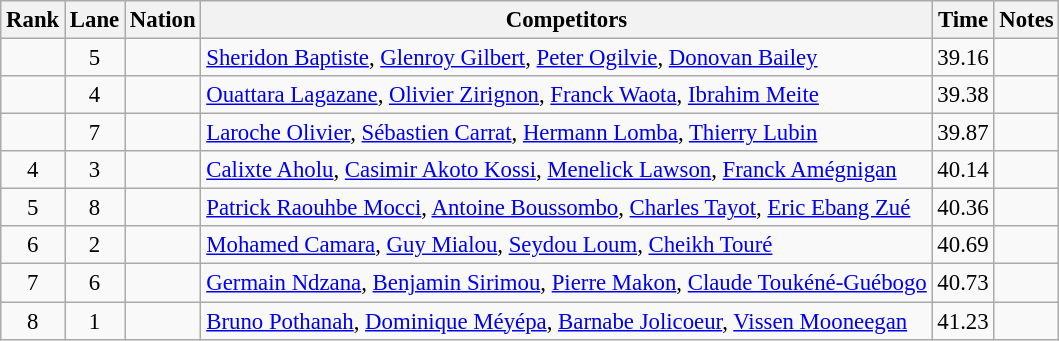<table class="wikitable sortable" style="text-align:center; font-size:95%">
<tr>
<th>Rank</th>
<th>Lane</th>
<th>Nation</th>
<th>Competitors</th>
<th>Time</th>
<th>Notes</th>
</tr>
<tr>
<td></td>
<td>5</td>
<td align=left></td>
<td align=left><a href='#'>Sheridon Baptiste</a>, <a href='#'>Glenroy Gilbert</a>, <a href='#'>Peter Ogilvie</a>, <a href='#'>Donovan Bailey</a></td>
<td>39.16</td>
<td></td>
</tr>
<tr>
<td></td>
<td>4</td>
<td align=left></td>
<td align=left><a href='#'>Ouattara Lagazane</a>, <a href='#'>Olivier Zirignon</a>, <a href='#'>Franck Waota</a>, <a href='#'>Ibrahim Meite</a></td>
<td>39.38</td>
<td></td>
</tr>
<tr>
<td></td>
<td>7</td>
<td align=left></td>
<td align=left><a href='#'>Laroche Olivier</a>, <a href='#'>Sébastien Carrat</a>, <a href='#'>Hermann Lomba</a>, <a href='#'>Thierry Lubin</a></td>
<td>39.87</td>
<td></td>
</tr>
<tr>
<td>4</td>
<td>3</td>
<td align=left></td>
<td align=left><a href='#'>Calixte Aholu</a>, <a href='#'>Casimir Akoto Kossi</a>, <a href='#'>Menelick Lawson</a>, <a href='#'>Franck Amégnigan</a></td>
<td>40.14</td>
<td></td>
</tr>
<tr>
<td>5</td>
<td>8</td>
<td align=left></td>
<td align=left><a href='#'>Patrick Raouhbe Mocci</a>, <a href='#'>Antoine Boussombo</a>, <a href='#'>Charles Tayot</a>, <a href='#'>Eric Ebang Zué</a></td>
<td>40.36</td>
<td></td>
</tr>
<tr>
<td>6</td>
<td>2</td>
<td align=left></td>
<td align=left><a href='#'>Mohamed Camara</a>, <a href='#'>Guy Mialou</a>, <a href='#'>Seydou Loum</a>, <a href='#'>Cheikh Touré</a></td>
<td>40.69</td>
<td></td>
</tr>
<tr>
<td>7</td>
<td>6</td>
<td align=left></td>
<td align=left><a href='#'>Germain Ndzana</a>, <a href='#'>Benjamin Sirimou</a>, <a href='#'>Pierre Makon</a>, <a href='#'>Claude Toukéné-Guébogo</a></td>
<td>40.73</td>
<td></td>
</tr>
<tr>
<td>8</td>
<td>1</td>
<td align=left></td>
<td align=left><a href='#'>Bruno Pothanah</a>, <a href='#'>Dominique Méyépa</a>, <a href='#'>Barnabe Jolicoeur</a>, <a href='#'>Vissen Mooneegan</a></td>
<td>41.23</td>
<td></td>
</tr>
</table>
